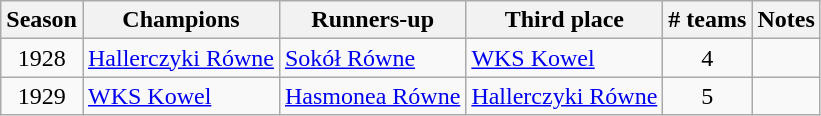<table class="wikitable">
<tr>
<th>Season</th>
<th>Champions</th>
<th>Runners-up</th>
<th>Third place</th>
<th># teams</th>
<th>Notes</th>
</tr>
<tr>
<td align=center>1928</td>
<td><a href='#'>Hallerczyki Równe</a></td>
<td><a href='#'>Sokół Równe</a></td>
<td><a href='#'>WKS Kowel</a></td>
<td align=center>4</td>
<td></td>
</tr>
<tr>
<td align=center>1929</td>
<td><a href='#'>WKS Kowel</a></td>
<td><a href='#'>Hasmonea Równe</a></td>
<td><a href='#'>Hallerczyki Równe</a></td>
<td align=center>5</td>
<td></td>
</tr>
</table>
